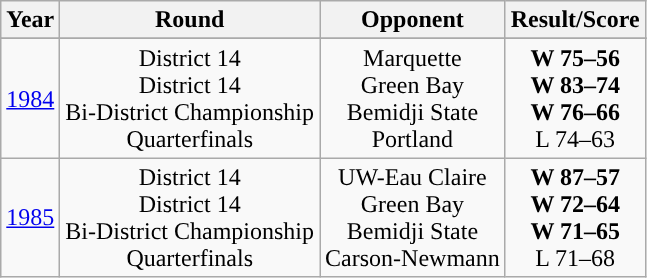<table class="wikitable" style="text-align:center;">
<tr>
<th>Year</th>
<th>Round</th>
<th>Opponent</th>
<th>Result/Score</th>
</tr>
<tr>
</tr>
<tr align="center">
<td><a href='#'>1984</a></td>
<td>District 14<br>District 14<br>Bi-District Championship<br>Quarterfinals</td>
<td>Marquette<br>Green Bay<br>Bemidji State<br>Portland</td>
<td><strong>W 75–56<br>W 83–74<br>W 76–66</strong><br>L 74–63</td>
</tr>
<tr align="center">
<td><a href='#'>1985</a></td>
<td>District 14<br>District 14<br>Bi-District Championship<br>Quarterfinals</td>
<td>UW-Eau Claire<br>Green Bay<br>Bemidji State<br>Carson-Newmann</td>
<td><strong>W 87–57<br>W 72–64<br>W 71–65</strong><br>L 71–68</td>
</tr>
</table>
